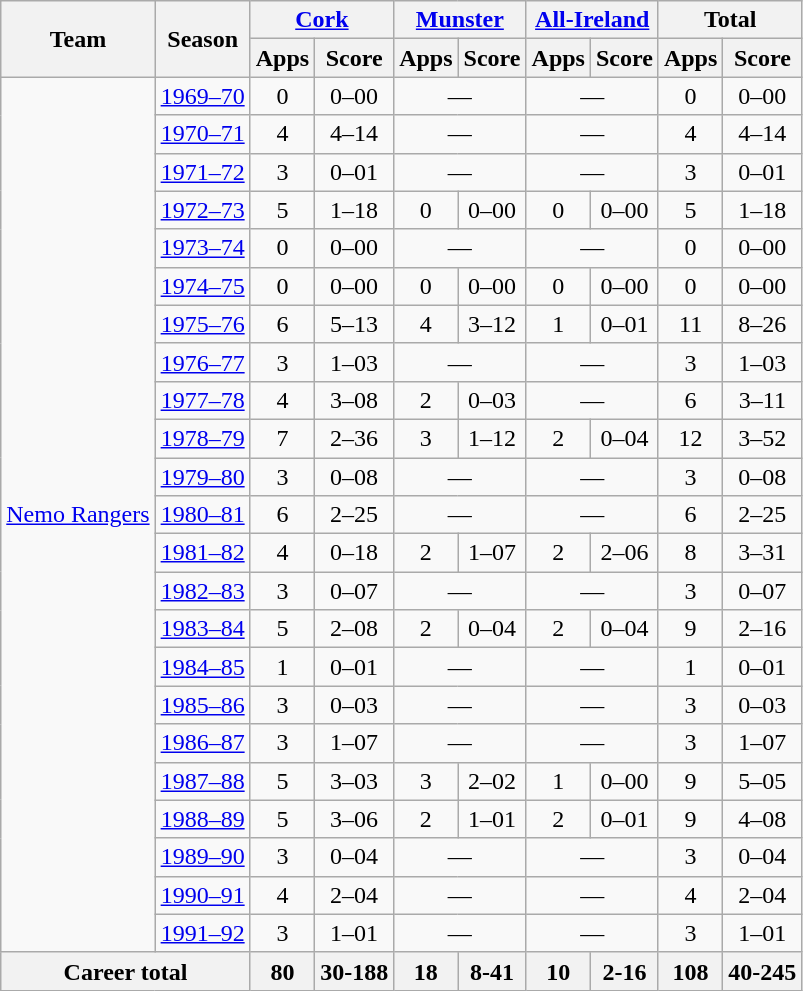<table class="wikitable" style="text-align:center">
<tr>
<th rowspan="2">Team</th>
<th rowspan="2">Season</th>
<th colspan="2"><a href='#'>Cork</a></th>
<th colspan="2"><a href='#'>Munster</a></th>
<th colspan="2"><a href='#'>All-Ireland</a></th>
<th colspan="2">Total</th>
</tr>
<tr>
<th>Apps</th>
<th>Score</th>
<th>Apps</th>
<th>Score</th>
<th>Apps</th>
<th>Score</th>
<th>Apps</th>
<th>Score</th>
</tr>
<tr>
<td rowspan="23"><a href='#'>Nemo Rangers</a></td>
<td><a href='#'>1969–70</a></td>
<td>0</td>
<td>0–00</td>
<td colspan=2>—</td>
<td colspan=2>—</td>
<td>0</td>
<td>0–00</td>
</tr>
<tr>
<td><a href='#'>1970–71</a></td>
<td>4</td>
<td>4–14</td>
<td colspan=2>—</td>
<td colspan=2>—</td>
<td>4</td>
<td>4–14</td>
</tr>
<tr>
<td><a href='#'>1971–72</a></td>
<td>3</td>
<td>0–01</td>
<td colspan=2>—</td>
<td colspan=2>—</td>
<td>3</td>
<td>0–01</td>
</tr>
<tr>
<td><a href='#'>1972–73</a></td>
<td>5</td>
<td>1–18</td>
<td>0</td>
<td>0–00</td>
<td>0</td>
<td>0–00</td>
<td>5</td>
<td>1–18</td>
</tr>
<tr>
<td><a href='#'>1973–74</a></td>
<td>0</td>
<td>0–00</td>
<td colspan=2>—</td>
<td colspan=2>—</td>
<td>0</td>
<td>0–00</td>
</tr>
<tr>
<td><a href='#'>1974–75</a></td>
<td>0</td>
<td>0–00</td>
<td>0</td>
<td>0–00</td>
<td>0</td>
<td>0–00</td>
<td>0</td>
<td>0–00</td>
</tr>
<tr>
<td><a href='#'>1975–76</a></td>
<td>6</td>
<td>5–13</td>
<td>4</td>
<td>3–12</td>
<td>1</td>
<td>0–01</td>
<td>11</td>
<td>8–26</td>
</tr>
<tr>
<td><a href='#'>1976–77</a></td>
<td>3</td>
<td>1–03</td>
<td colspan=2>—</td>
<td colspan=2>—</td>
<td>3</td>
<td>1–03</td>
</tr>
<tr>
<td><a href='#'>1977–78</a></td>
<td>4</td>
<td>3–08</td>
<td>2</td>
<td>0–03</td>
<td colspan=2>—</td>
<td>6</td>
<td>3–11</td>
</tr>
<tr>
<td><a href='#'>1978–79</a></td>
<td>7</td>
<td>2–36</td>
<td>3</td>
<td>1–12</td>
<td>2</td>
<td>0–04</td>
<td>12</td>
<td>3–52</td>
</tr>
<tr>
<td><a href='#'>1979–80</a></td>
<td>3</td>
<td>0–08</td>
<td colspan=2>—</td>
<td colspan=2>—</td>
<td>3</td>
<td>0–08</td>
</tr>
<tr>
<td><a href='#'>1980–81</a></td>
<td>6</td>
<td>2–25</td>
<td colspan=2>—</td>
<td colspan=2>—</td>
<td>6</td>
<td>2–25</td>
</tr>
<tr>
<td><a href='#'>1981–82</a></td>
<td>4</td>
<td>0–18</td>
<td>2</td>
<td>1–07</td>
<td>2</td>
<td>2–06</td>
<td>8</td>
<td>3–31</td>
</tr>
<tr>
<td><a href='#'>1982–83</a></td>
<td>3</td>
<td>0–07</td>
<td colspan=2>—</td>
<td colspan=2>—</td>
<td>3</td>
<td>0–07</td>
</tr>
<tr>
<td><a href='#'>1983–84</a></td>
<td>5</td>
<td>2–08</td>
<td>2</td>
<td>0–04</td>
<td>2</td>
<td>0–04</td>
<td>9</td>
<td>2–16</td>
</tr>
<tr>
<td><a href='#'>1984–85</a></td>
<td>1</td>
<td>0–01</td>
<td colspan=2>—</td>
<td colspan=2>—</td>
<td>1</td>
<td>0–01</td>
</tr>
<tr>
<td><a href='#'>1985–86</a></td>
<td>3</td>
<td>0–03</td>
<td colspan=2>—</td>
<td colspan=2>—</td>
<td>3</td>
<td>0–03</td>
</tr>
<tr>
<td><a href='#'>1986–87</a></td>
<td>3</td>
<td>1–07</td>
<td colspan=2>—</td>
<td colspan=2>—</td>
<td>3</td>
<td>1–07</td>
</tr>
<tr>
<td><a href='#'>1987–88</a></td>
<td>5</td>
<td>3–03</td>
<td>3</td>
<td>2–02</td>
<td>1</td>
<td>0–00</td>
<td>9</td>
<td>5–05</td>
</tr>
<tr>
<td><a href='#'>1988–89</a></td>
<td>5</td>
<td>3–06</td>
<td>2</td>
<td>1–01</td>
<td>2</td>
<td>0–01</td>
<td>9</td>
<td>4–08</td>
</tr>
<tr>
<td><a href='#'>1989–90</a></td>
<td>3</td>
<td>0–04</td>
<td colspan=2>—</td>
<td colspan=2>—</td>
<td>3</td>
<td>0–04</td>
</tr>
<tr>
<td><a href='#'>1990–91</a></td>
<td>4</td>
<td>2–04</td>
<td colspan=2>—</td>
<td colspan=2>—</td>
<td>4</td>
<td>2–04</td>
</tr>
<tr>
<td><a href='#'>1991–92</a></td>
<td>3</td>
<td>1–01</td>
<td colspan=2>—</td>
<td colspan=2>—</td>
<td>3</td>
<td>1–01</td>
</tr>
<tr>
<th colspan="2">Career total</th>
<th>80</th>
<th>30-188</th>
<th>18</th>
<th>8-41</th>
<th>10</th>
<th>2-16</th>
<th>108</th>
<th>40-245</th>
</tr>
</table>
